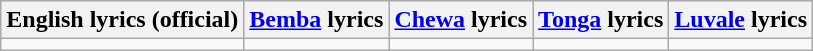<table class="wikitable">
<tr>
<th>English lyrics (official)</th>
<th><a href='#'>Bemba</a> lyrics</th>
<th><a href='#'>Chewa</a> lyrics</th>
<th><a href='#'>Tonga</a> lyrics</th>
<th><a href='#'>Luvale</a> lyrics</th>
</tr>
<tr style="vertical-align:top; white-space:nowrap;">
<td></td>
<td></td>
<td></td>
<td></td>
<td></td>
</tr>
</table>
